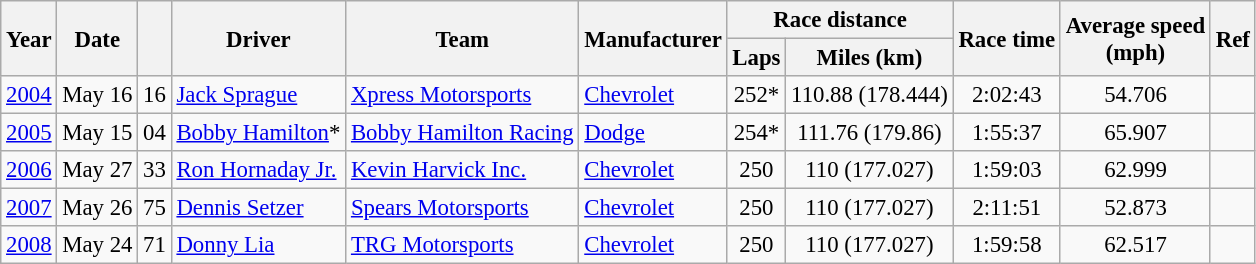<table class="wikitable" style="font-size: 95%;">
<tr>
<th rowspan="2">Year</th>
<th rowspan="2">Date</th>
<th rowspan="2"></th>
<th rowspan="2">Driver</th>
<th rowspan="2">Team</th>
<th rowspan="2">Manufacturer</th>
<th colspan="2">Race distance</th>
<th rowspan="2">Race time</th>
<th rowspan="2">Average speed<br>(mph)</th>
<th rowspan="2">Ref</th>
</tr>
<tr>
<th>Laps</th>
<th>Miles (km)</th>
</tr>
<tr>
<td><a href='#'>2004</a></td>
<td>May 16</td>
<td>16</td>
<td><a href='#'>Jack Sprague</a></td>
<td><a href='#'>Xpress Motorsports</a></td>
<td><a href='#'>Chevrolet</a></td>
<td align="center">252*</td>
<td align="center">110.88 (178.444)</td>
<td align="center">2:02:43</td>
<td align="center">54.706</td>
<td align="center"></td>
</tr>
<tr>
<td><a href='#'>2005</a></td>
<td>May 15</td>
<td>04</td>
<td><a href='#'>Bobby Hamilton</a>*</td>
<td><a href='#'>Bobby Hamilton Racing</a></td>
<td><a href='#'>Dodge</a></td>
<td align="center">254*</td>
<td align="center">111.76 (179.86)</td>
<td align="center">1:55:37</td>
<td align="center">65.907</td>
<td align="center"></td>
</tr>
<tr>
<td><a href='#'>2006</a></td>
<td>May 27</td>
<td>33</td>
<td><a href='#'>Ron Hornaday Jr.</a></td>
<td><a href='#'>Kevin Harvick Inc.</a></td>
<td><a href='#'>Chevrolet</a></td>
<td align="center">250</td>
<td align="center">110 (177.027)</td>
<td align="center">1:59:03</td>
<td align="center">62.999</td>
<td align="center"></td>
</tr>
<tr>
<td><a href='#'>2007</a></td>
<td>May 26</td>
<td>75</td>
<td><a href='#'>Dennis Setzer</a></td>
<td><a href='#'>Spears Motorsports</a></td>
<td><a href='#'>Chevrolet</a></td>
<td align="center">250</td>
<td align="center">110 (177.027)</td>
<td align="center">2:11:51</td>
<td align="center">52.873</td>
<td align="center"></td>
</tr>
<tr>
<td><a href='#'>2008</a></td>
<td>May 24</td>
<td>71</td>
<td><a href='#'>Donny Lia</a></td>
<td><a href='#'>TRG Motorsports</a></td>
<td><a href='#'>Chevrolet</a></td>
<td align="center">250</td>
<td align="center">110 (177.027)</td>
<td align="center">1:59:58</td>
<td align="center">62.517</td>
<td align="center"></td>
</tr>
</table>
